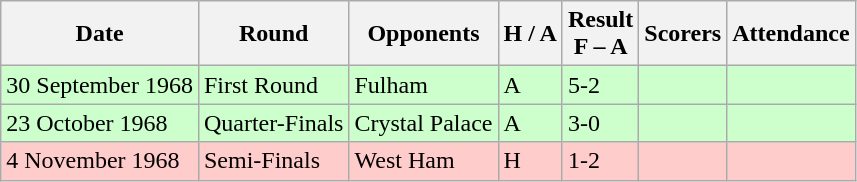<table class="wikitable">
<tr>
<th>Date</th>
<th>Round</th>
<th>Opponents</th>
<th>H / A</th>
<th>Result<br>F – A</th>
<th>Scorers</th>
<th>Attendance</th>
</tr>
<tr bgcolor="#ccffcc">
<td>30 September 1968</td>
<td>First Round</td>
<td>Fulham</td>
<td>A</td>
<td>5-2</td>
<td></td>
<td></td>
</tr>
<tr bgcolor="#ccffcc">
<td>23 October 1968</td>
<td>Quarter-Finals</td>
<td>Crystal Palace</td>
<td>A</td>
<td>3-0</td>
<td></td>
<td></td>
</tr>
<tr bgcolor="#ffcccc">
<td>4 November 1968</td>
<td>Semi-Finals</td>
<td>West Ham</td>
<td>H</td>
<td>1-2</td>
<td></td>
<td></td>
</tr>
</table>
